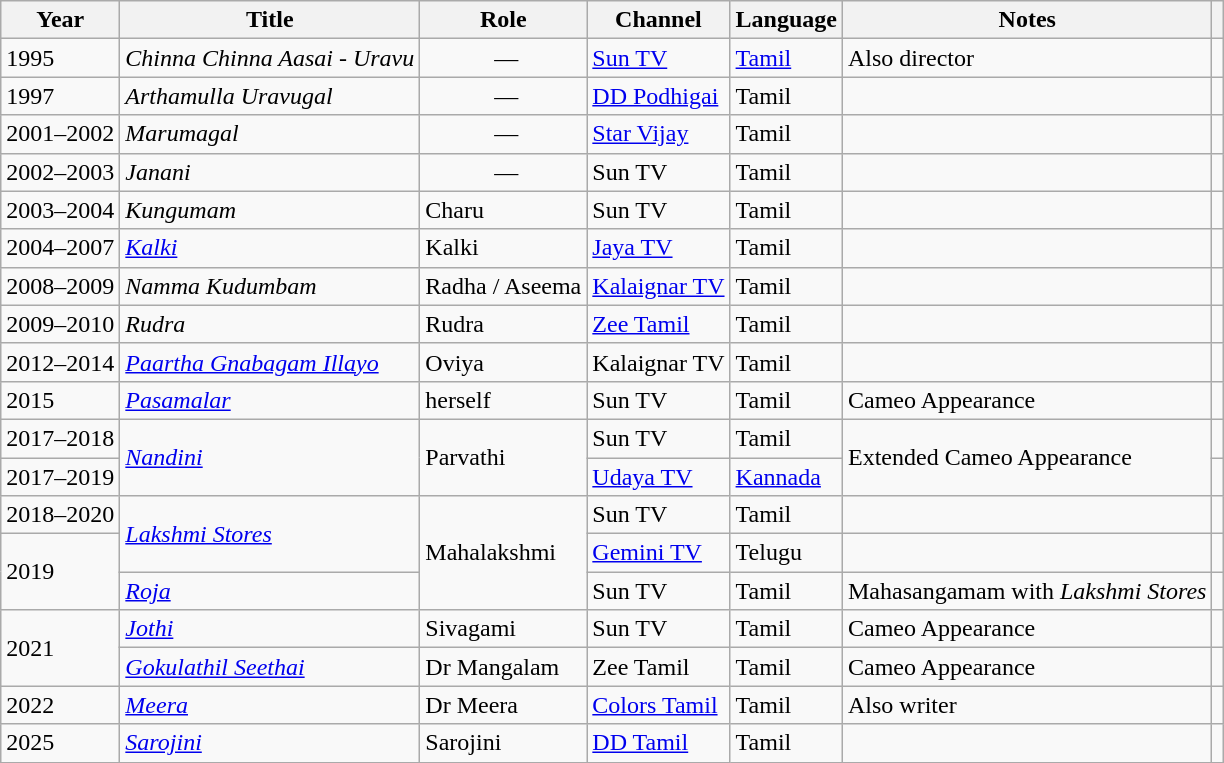<table class="wikitable sortable">
<tr>
<th scope="col">Year</th>
<th scope="col">Title</th>
<th scope="col">Role</th>
<th scope="col">Channel</th>
<th scope="col">Language</th>
<th scope="col" class="unsortable">Notes</th>
<th scope="col" class="unsortable"></th>
</tr>
<tr>
<td>1995</td>
<td><em>Chinna Chinna Aasai - Uravu</em></td>
<td style="text-align:center;"> —</td>
<td><a href='#'>Sun TV</a></td>
<td><a href='#'>Tamil</a></td>
<td>Also director</td>
<td style="text-align:center;"></td>
</tr>
<tr>
<td>1997</td>
<td><em>Arthamulla Uravugal</em></td>
<td style="text-align:center;"> —</td>
<td><a href='#'>DD Podhigai</a></td>
<td>Tamil</td>
<td></td>
<td style="text-align:center;"></td>
</tr>
<tr>
<td>2001–2002</td>
<td><em>Marumagal</em></td>
<td style="text-align:center;"> —</td>
<td><a href='#'>Star Vijay</a></td>
<td>Tamil</td>
<td></td>
<td style="text-align:center;"></td>
</tr>
<tr>
<td>2002–2003</td>
<td><em>Janani</em></td>
<td style="text-align:center;"> —</td>
<td>Sun TV</td>
<td>Tamil</td>
<td></td>
<td style="text-align:center;"></td>
</tr>
<tr>
<td>2003–2004</td>
<td><em>Kungumam</em></td>
<td>Charu</td>
<td>Sun TV</td>
<td>Tamil</td>
<td></td>
<td style="text-align:center;"></td>
</tr>
<tr>
<td>2004–2007</td>
<td><a href='#'><em>Kalki</em></a></td>
<td>Kalki</td>
<td><a href='#'>Jaya TV</a></td>
<td>Tamil</td>
<td></td>
<td style="text-align:center;"></td>
</tr>
<tr>
<td>2008–2009</td>
<td><em>Namma Kudumbam</em></td>
<td>Radha / Aseema</td>
<td><a href='#'>Kalaignar TV</a></td>
<td>Tamil</td>
<td></td>
<td style="text-align:center;"></td>
</tr>
<tr>
<td>2009–2010</td>
<td><em>Rudra</em></td>
<td>Rudra</td>
<td><a href='#'>Zee Tamil</a></td>
<td>Tamil</td>
<td></td>
<td style="text-align:center;"></td>
</tr>
<tr>
<td>2012–2014</td>
<td><a href='#'><em>Paartha Gnabagam Illayo</em></a></td>
<td>Oviya</td>
<td>Kalaignar TV</td>
<td>Tamil</td>
<td></td>
<td style="text-align:center;"></td>
</tr>
<tr>
<td>2015</td>
<td><a href='#'><em>Pasamalar</em></a></td>
<td>herself</td>
<td>Sun TV</td>
<td>Tamil</td>
<td>Cameo Appearance</td>
<td style="text-align:center;"></td>
</tr>
<tr>
<td>2017–2018</td>
<td rowspan="2"><a href='#'><em>Nandini</em></a></td>
<td rowspan="2">Parvathi</td>
<td>Sun TV</td>
<td>Tamil</td>
<td rowspan=2>Extended Cameo Appearance</td>
<td style="text-align:center;"></td>
</tr>
<tr>
<td>2017–2019</td>
<td><a href='#'>Udaya TV</a></td>
<td><a href='#'>Kannada</a></td>
<td style="text-align:center;"></td>
</tr>
<tr>
<td>2018–2020</td>
<td rowspan="2"><em><a href='#'>Lakshmi Stores</a></em></td>
<td rowspan="3">Mahalakshmi</td>
<td>Sun TV</td>
<td>Tamil</td>
<td></td>
<td style="text-align:center;"></td>
</tr>
<tr>
<td rowspan="2">2019</td>
<td><a href='#'>Gemini TV</a></td>
<td>Telugu</td>
<td></td>
<td style="text-align:center;"></td>
</tr>
<tr>
<td><a href='#'><em>Roja</em></a></td>
<td>Sun TV</td>
<td>Tamil</td>
<td>Mahasangamam with <em>Lakshmi Stores</em></td>
<td style="text-align:center;"></td>
</tr>
<tr>
<td rowspan="2">2021</td>
<td><a href='#'><em>Jothi</em></a></td>
<td>Sivagami</td>
<td>Sun TV</td>
<td>Tamil</td>
<td>Cameo Appearance</td>
<td style="text-align:center;"></td>
</tr>
<tr>
<td><a href='#'><em>Gokulathil Seethai</em></a></td>
<td>Dr Mangalam</td>
<td>Zee Tamil</td>
<td>Tamil</td>
<td>Cameo Appearance</td>
<td style="text-align:center;"></td>
</tr>
<tr>
<td>2022</td>
<td><a href='#'><em>Meera</em></a></td>
<td>Dr Meera</td>
<td><a href='#'>Colors Tamil</a></td>
<td>Tamil</td>
<td>Also writer</td>
<td style="text-align:center;"></td>
</tr>
<tr>
<td>2025</td>
<td><a href='#'><em>Sarojini</em></a></td>
<td>Sarojini</td>
<td><a href='#'>DD Tamil</a></td>
<td>Tamil</td>
<td></td>
<td></td>
</tr>
</table>
